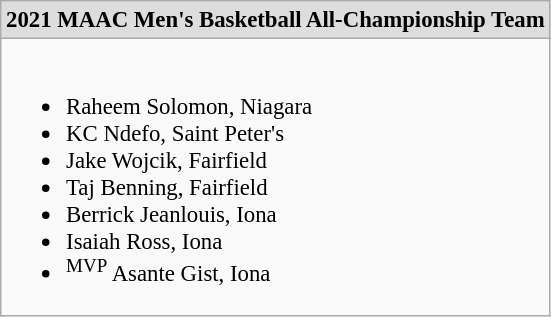<table class="wikitable" style="white-space:nowrap; font-size:95%;">
<tr>
<td style="text-align:center; background:#ddd;"><strong>2021 MAAC Men's Basketball All-Championship Team</strong></td>
</tr>
<tr>
<td><br><ul><li>Raheem Solomon, Niagara</li><li>KC Ndefo, Saint Peter's</li><li>Jake Wojcik, Fairfield</li><li>Taj Benning, Fairfield</li><li>Berrick Jeanlouis, Iona</li><li>Isaiah Ross, Iona</li><li><sup>MVP</sup> Asante Gist, Iona</li></ul></td>
</tr>
</table>
